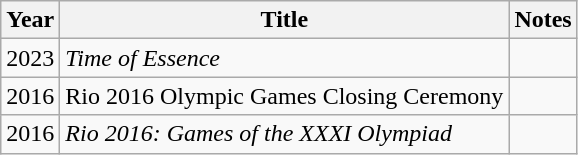<table class="wikitable sortable">
<tr>
<th>Year</th>
<th>Title</th>
<th class="unsortable">Notes</th>
</tr>
<tr>
<td>2023</td>
<td><em>Time of Essence</em></td>
<td></td>
</tr>
<tr>
<td>2016</td>
<td>Rio 2016 Olympic Games Closing Ceremony</td>
<td></td>
</tr>
<tr>
<td>2016</td>
<td><em>Rio 2016: Games of the XXXI Olympiad</em></td>
<td></td>
</tr>
</table>
